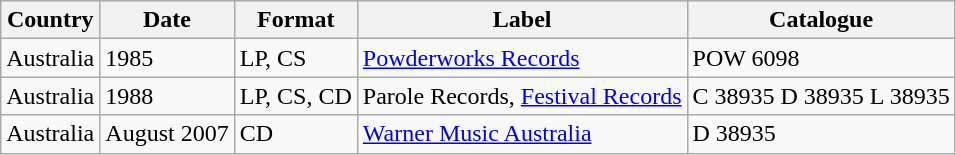<table class="wikitable">
<tr>
<th>Country</th>
<th>Date</th>
<th>Format</th>
<th>Label</th>
<th>Catalogue</th>
</tr>
<tr>
<td>Australia</td>
<td>1985</td>
<td>LP, CS</td>
<td><a href='#'>Powderworks Records</a></td>
<td>POW 6098</td>
</tr>
<tr>
<td>Australia</td>
<td>1988</td>
<td>LP, CS, CD</td>
<td>Parole Records, <a href='#'>Festival Records</a></td>
<td>C 38935 D 38935 L 38935</td>
</tr>
<tr>
<td>Australia</td>
<td>August 2007</td>
<td>CD</td>
<td><a href='#'>Warner Music Australia</a></td>
<td>D 38935</td>
</tr>
</table>
